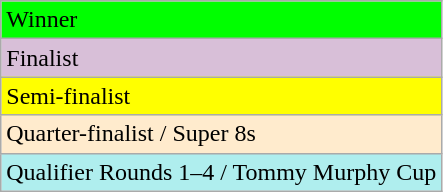<table class=wikitable>
<tr>
<td bgcolor=lime>Winner</td>
</tr>
<tr>
<td bgcolor=thistle>Finalist</td>
</tr>
<tr>
<td bgcolor=yellow>Semi-finalist</td>
</tr>
<tr>
<td style="background:#ffebcd;">Quarter-finalist / Super 8s</td>
</tr>
<tr>
<td style="background:#afeeee;">Qualifier Rounds 1–4 / Tommy Murphy Cup</td>
</tr>
</table>
